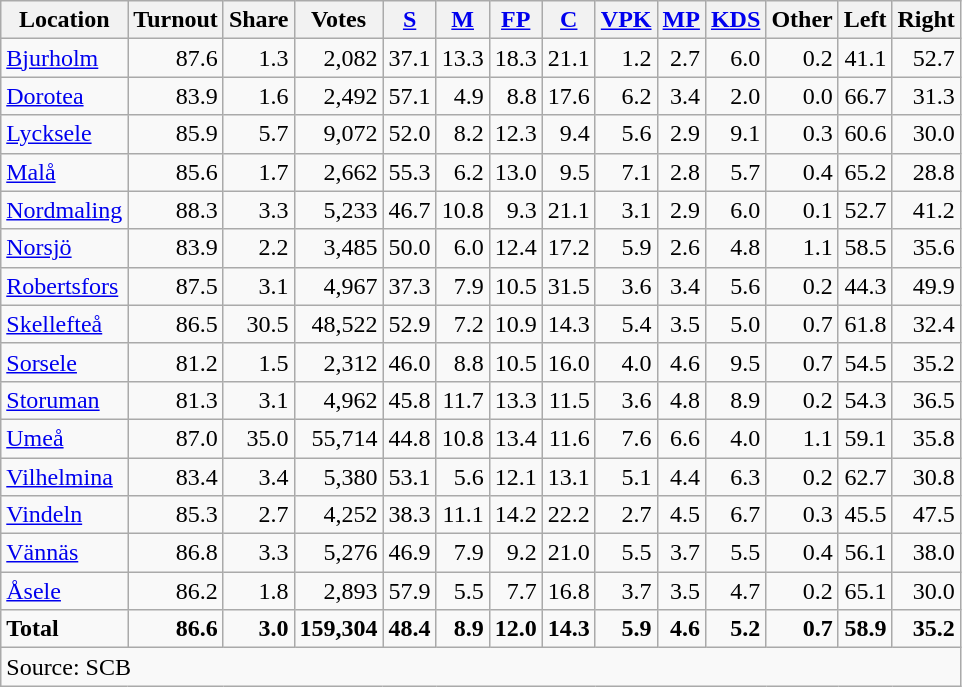<table class="wikitable sortable" style=text-align:right>
<tr>
<th>Location</th>
<th>Turnout</th>
<th>Share</th>
<th>Votes</th>
<th><a href='#'>S</a></th>
<th><a href='#'>M</a></th>
<th><a href='#'>FP</a></th>
<th><a href='#'>C</a></th>
<th><a href='#'>VPK</a></th>
<th><a href='#'>MP</a></th>
<th><a href='#'>KDS</a></th>
<th>Other</th>
<th>Left</th>
<th>Right</th>
</tr>
<tr>
<td align=left><a href='#'>Bjurholm</a></td>
<td>87.6</td>
<td>1.3</td>
<td>2,082</td>
<td>37.1</td>
<td>13.3</td>
<td>18.3</td>
<td>21.1</td>
<td>1.2</td>
<td>2.7</td>
<td>6.0</td>
<td>0.2</td>
<td>41.1</td>
<td>52.7</td>
</tr>
<tr>
<td align=left><a href='#'>Dorotea</a></td>
<td>83.9</td>
<td>1.6</td>
<td>2,492</td>
<td>57.1</td>
<td>4.9</td>
<td>8.8</td>
<td>17.6</td>
<td>6.2</td>
<td>3.4</td>
<td>2.0</td>
<td>0.0</td>
<td>66.7</td>
<td>31.3</td>
</tr>
<tr>
<td align=left><a href='#'>Lycksele</a></td>
<td>85.9</td>
<td>5.7</td>
<td>9,072</td>
<td>52.0</td>
<td>8.2</td>
<td>12.3</td>
<td>9.4</td>
<td>5.6</td>
<td>2.9</td>
<td>9.1</td>
<td>0.3</td>
<td>60.6</td>
<td>30.0</td>
</tr>
<tr>
<td align=left><a href='#'>Malå</a></td>
<td>85.6</td>
<td>1.7</td>
<td>2,662</td>
<td>55.3</td>
<td>6.2</td>
<td>13.0</td>
<td>9.5</td>
<td>7.1</td>
<td>2.8</td>
<td>5.7</td>
<td>0.4</td>
<td>65.2</td>
<td>28.8</td>
</tr>
<tr>
<td align=left><a href='#'>Nordmaling</a></td>
<td>88.3</td>
<td>3.3</td>
<td>5,233</td>
<td>46.7</td>
<td>10.8</td>
<td>9.3</td>
<td>21.1</td>
<td>3.1</td>
<td>2.9</td>
<td>6.0</td>
<td>0.1</td>
<td>52.7</td>
<td>41.2</td>
</tr>
<tr>
<td align=left><a href='#'>Norsjö</a></td>
<td>83.9</td>
<td>2.2</td>
<td>3,485</td>
<td>50.0</td>
<td>6.0</td>
<td>12.4</td>
<td>17.2</td>
<td>5.9</td>
<td>2.6</td>
<td>4.8</td>
<td>1.1</td>
<td>58.5</td>
<td>35.6</td>
</tr>
<tr>
<td align=left><a href='#'>Robertsfors</a></td>
<td>87.5</td>
<td>3.1</td>
<td>4,967</td>
<td>37.3</td>
<td>7.9</td>
<td>10.5</td>
<td>31.5</td>
<td>3.6</td>
<td>3.4</td>
<td>5.6</td>
<td>0.2</td>
<td>44.3</td>
<td>49.9</td>
</tr>
<tr>
<td align=left><a href='#'>Skellefteå</a></td>
<td>86.5</td>
<td>30.5</td>
<td>48,522</td>
<td>52.9</td>
<td>7.2</td>
<td>10.9</td>
<td>14.3</td>
<td>5.4</td>
<td>3.5</td>
<td>5.0</td>
<td>0.7</td>
<td>61.8</td>
<td>32.4</td>
</tr>
<tr>
<td align=left><a href='#'>Sorsele</a></td>
<td>81.2</td>
<td>1.5</td>
<td>2,312</td>
<td>46.0</td>
<td>8.8</td>
<td>10.5</td>
<td>16.0</td>
<td>4.0</td>
<td>4.6</td>
<td>9.5</td>
<td>0.7</td>
<td>54.5</td>
<td>35.2</td>
</tr>
<tr>
<td align=left><a href='#'>Storuman</a></td>
<td>81.3</td>
<td>3.1</td>
<td>4,962</td>
<td>45.8</td>
<td>11.7</td>
<td>13.3</td>
<td>11.5</td>
<td>3.6</td>
<td>4.8</td>
<td>8.9</td>
<td>0.2</td>
<td>54.3</td>
<td>36.5</td>
</tr>
<tr>
<td align=left><a href='#'>Umeå</a></td>
<td>87.0</td>
<td>35.0</td>
<td>55,714</td>
<td>44.8</td>
<td>10.8</td>
<td>13.4</td>
<td>11.6</td>
<td>7.6</td>
<td>6.6</td>
<td>4.0</td>
<td>1.1</td>
<td>59.1</td>
<td>35.8</td>
</tr>
<tr>
<td align=left><a href='#'>Vilhelmina</a></td>
<td>83.4</td>
<td>3.4</td>
<td>5,380</td>
<td>53.1</td>
<td>5.6</td>
<td>12.1</td>
<td>13.1</td>
<td>5.1</td>
<td>4.4</td>
<td>6.3</td>
<td>0.2</td>
<td>62.7</td>
<td>30.8</td>
</tr>
<tr>
<td align=left><a href='#'>Vindeln</a></td>
<td>85.3</td>
<td>2.7</td>
<td>4,252</td>
<td>38.3</td>
<td>11.1</td>
<td>14.2</td>
<td>22.2</td>
<td>2.7</td>
<td>4.5</td>
<td>6.7</td>
<td>0.3</td>
<td>45.5</td>
<td>47.5</td>
</tr>
<tr>
<td align=left><a href='#'>Vännäs</a></td>
<td>86.8</td>
<td>3.3</td>
<td>5,276</td>
<td>46.9</td>
<td>7.9</td>
<td>9.2</td>
<td>21.0</td>
<td>5.5</td>
<td>3.7</td>
<td>5.5</td>
<td>0.4</td>
<td>56.1</td>
<td>38.0</td>
</tr>
<tr>
<td align=left><a href='#'>Åsele</a></td>
<td>86.2</td>
<td>1.8</td>
<td>2,893</td>
<td>57.9</td>
<td>5.5</td>
<td>7.7</td>
<td>16.8</td>
<td>3.7</td>
<td>3.5</td>
<td>4.7</td>
<td>0.2</td>
<td>65.1</td>
<td>30.0</td>
</tr>
<tr>
<td align=left><strong>Total</strong></td>
<td><strong>86.6</strong></td>
<td><strong>3.0</strong></td>
<td><strong>159,304</strong></td>
<td><strong>48.4</strong></td>
<td><strong>8.9</strong></td>
<td><strong>12.0</strong></td>
<td><strong>14.3</strong></td>
<td><strong>5.9</strong></td>
<td><strong>4.6</strong></td>
<td><strong>5.2</strong></td>
<td><strong>0.7</strong></td>
<td><strong>58.9</strong></td>
<td><strong>35.2</strong></td>
</tr>
<tr>
<td align=left colspan=14>Source: SCB </td>
</tr>
</table>
